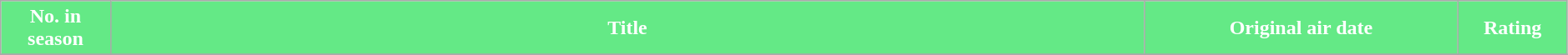<table class="wikitable plainrowheaders" style="width:99%;">
<tr>
<th scope="col" style="background-color: #64E986; color: #FFFFFF;" width=7%>No. in<br>season</th>
<th scope="col" style="background-color: #64E986; color: #FFFFFF;">Title</th>
<th scope="col" style="background-color: #64E986; color: #FFFFFF;" width=20%>Original air date</th>
<th scope="col" style="background-color: #64E986; color: #FFFFFF;" width=7%>Rating</th>
</tr>
<tr>
</tr>
</table>
